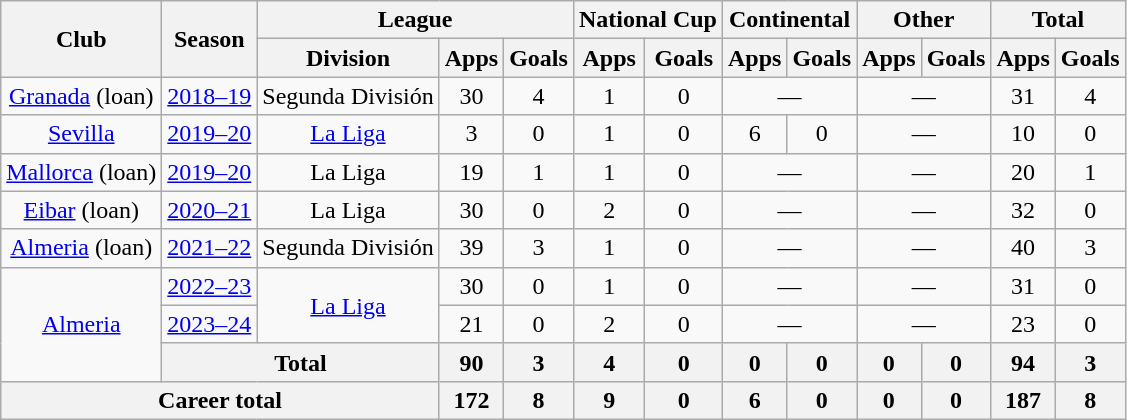<table class="wikitable" style="text-align: center">
<tr>
<th rowspan="2">Club</th>
<th rowspan="2">Season</th>
<th colspan="3">League</th>
<th colspan="2">National Cup</th>
<th colspan="2">Continental</th>
<th colspan="2">Other</th>
<th colspan="2">Total</th>
</tr>
<tr>
<th>Division</th>
<th>Apps</th>
<th>Goals</th>
<th>Apps</th>
<th>Goals</th>
<th>Apps</th>
<th>Goals</th>
<th>Apps</th>
<th>Goals</th>
<th>Apps</th>
<th>Goals</th>
</tr>
<tr>
<td><a href='#'>Granada</a> (loan)</td>
<td><a href='#'>2018–19</a></td>
<td>Segunda División</td>
<td>30</td>
<td>4</td>
<td>1</td>
<td>0</td>
<td colspan="2">—</td>
<td colspan="2">—</td>
<td>31</td>
<td>4</td>
</tr>
<tr>
<td><a href='#'>Sevilla</a></td>
<td><a href='#'>2019–20</a></td>
<td><a href='#'>La Liga</a></td>
<td>3</td>
<td>0</td>
<td>1</td>
<td>0</td>
<td>6</td>
<td>0</td>
<td colspan="2">—</td>
<td>10</td>
<td>0</td>
</tr>
<tr>
<td><a href='#'>Mallorca</a> (loan)</td>
<td><a href='#'>2019–20</a></td>
<td>La Liga</td>
<td>19</td>
<td>1</td>
<td>1</td>
<td>0</td>
<td colspan="2">—</td>
<td colspan="2">—</td>
<td>20</td>
<td>1</td>
</tr>
<tr>
<td><a href='#'>Eibar</a> (loan)</td>
<td><a href='#'>2020–21</a></td>
<td>La Liga</td>
<td>30</td>
<td>0</td>
<td>2</td>
<td>0</td>
<td colspan="2">—</td>
<td colspan="2">—</td>
<td>32</td>
<td>0</td>
</tr>
<tr>
<td><a href='#'>Almeria</a> (loan)</td>
<td><a href='#'>2021–22</a></td>
<td>Segunda División</td>
<td>39</td>
<td>3</td>
<td>1</td>
<td>0</td>
<td colspan="2">—</td>
<td colspan="2">—</td>
<td>40</td>
<td>3</td>
</tr>
<tr>
<td rowspan="3"><a href='#'>Almeria</a></td>
<td><a href='#'>2022–23</a></td>
<td rowspan="2"><a href='#'>La Liga</a></td>
<td>30</td>
<td>0</td>
<td>1</td>
<td>0</td>
<td colspan="2">—</td>
<td colspan="2">—</td>
<td>31</td>
<td>0</td>
</tr>
<tr>
<td><a href='#'>2023–24</a></td>
<td>21</td>
<td>0</td>
<td>2</td>
<td>0</td>
<td colspan="2">—</td>
<td colspan="2">—</td>
<td>23</td>
<td>0</td>
</tr>
<tr>
<th colspan="2">Total</th>
<th>90</th>
<th>3</th>
<th>4</th>
<th>0</th>
<th>0</th>
<th>0</th>
<th>0</th>
<th>0</th>
<th>94</th>
<th>3</th>
</tr>
<tr>
<th colspan="3">Career total</th>
<th>172</th>
<th>8</th>
<th>9</th>
<th>0</th>
<th>6</th>
<th>0</th>
<th>0</th>
<th>0</th>
<th>187</th>
<th>8</th>
</tr>
</table>
